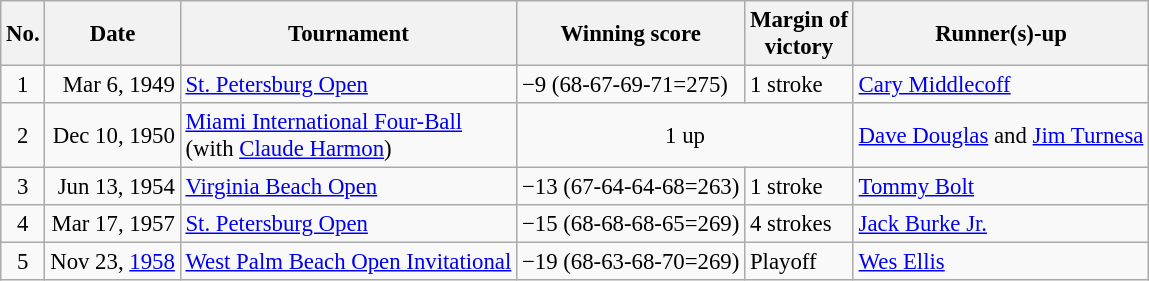<table class="wikitable" style="font-size:95%;">
<tr>
<th>No.</th>
<th>Date</th>
<th>Tournament</th>
<th>Winning score</th>
<th>Margin of<br>victory</th>
<th>Runner(s)-up</th>
</tr>
<tr>
<td align=center>1</td>
<td align=right>Mar 6, 1949</td>
<td><a href='#'>St. Petersburg Open</a></td>
<td>−9 (68-67-69-71=275)</td>
<td>1 stroke</td>
<td> <a href='#'>Cary Middlecoff</a></td>
</tr>
<tr>
<td align=center>2</td>
<td align=right>Dec 10, 1950</td>
<td><a href='#'>Miami International Four-Ball</a><br>(with  <a href='#'>Claude Harmon</a>)</td>
<td colspan=2 align=center>1 up</td>
<td> <a href='#'>Dave Douglas</a> and  <a href='#'>Jim Turnesa</a></td>
</tr>
<tr>
<td align=center>3</td>
<td align=right>Jun 13, 1954</td>
<td><a href='#'>Virginia Beach Open</a></td>
<td>−13 (67-64-64-68=263)</td>
<td>1 stroke</td>
<td> <a href='#'>Tommy Bolt</a></td>
</tr>
<tr>
<td align=center>4</td>
<td align=right>Mar 17, 1957</td>
<td><a href='#'>St. Petersburg Open</a></td>
<td>−15 (68-68-68-65=269)</td>
<td>4 strokes</td>
<td> <a href='#'>Jack Burke Jr.</a></td>
</tr>
<tr>
<td align=center>5</td>
<td align=right>Nov 23, <a href='#'>1958</a></td>
<td><a href='#'>West Palm Beach Open Invitational</a></td>
<td>−19 (68-63-68-70=269)</td>
<td>Playoff</td>
<td> <a href='#'>Wes Ellis</a></td>
</tr>
</table>
